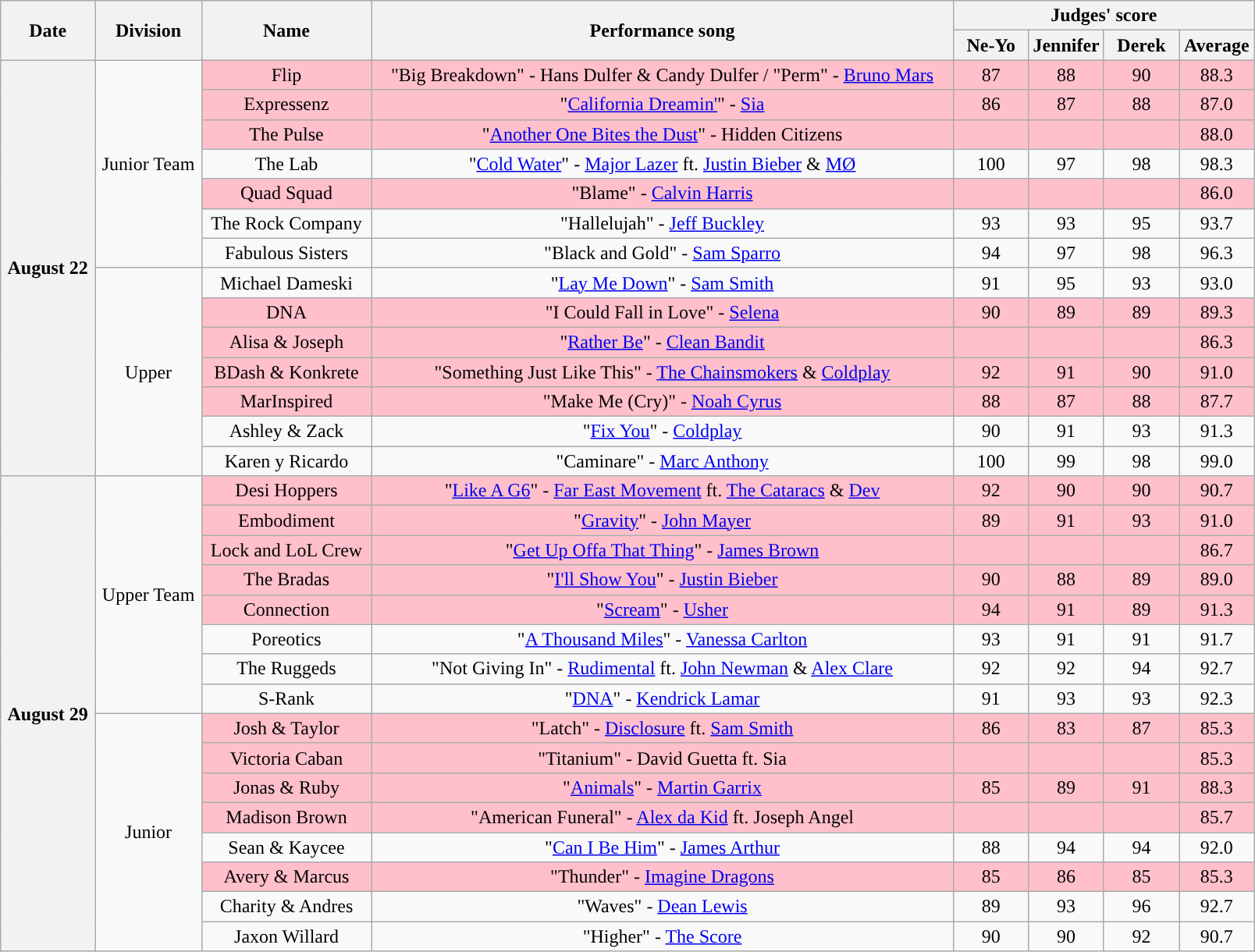<table class="wikitable sortable" style="text-align:center;">
<tr>
<th scope="col" rowspan="2">Date</th>
<th scope="col" rowspan="2">Division</th>
<th scope="col" rowspan="2" class="unsortable">Name</th>
<th scope="col" rowspan="2" class="unsortable">Performance song</th>
<th scope="col" colspan="4">Judges' score</th>
</tr>
<tr>
<th style="width:06%;">Ne-Yo</th>
<th style="width:06%;">Jennifer</th>
<th style="width:06%;">Derek</th>
<th style="width:06%;">Average</th>
</tr>
<tr>
<th scope="row" rowspan="14">August 22</th>
<td rowspan="7">Junior Team</td>
<td style="background:pink;">Flip</td>
<td style="background:pink;">"Big Breakdown" - Hans Dulfer & Candy Dulfer / "Perm" - <a href='#'>Bruno Mars</a></td>
<td style="background:pink;">87</td>
<td style="background:pink;">88</td>
<td style="background:pink;">90</td>
<td style="background:pink;">88.3</td>
</tr>
<tr style="background:pink;">
<td>Expressenz</td>
<td>"<a href='#'>California Dreamin'</a>" - <a href='#'>Sia</a></td>
<td>86</td>
<td>87</td>
<td>88</td>
<td>87.0</td>
</tr>
<tr style="background:pink;">
<td>The Pulse</td>
<td>"<a href='#'>Another One Bites the Dust</a>" - Hidden Citizens</td>
<td></td>
<td></td>
<td></td>
<td>88.0</td>
</tr>
<tr>
<td>The Lab</td>
<td>"<a href='#'>Cold Water</a>" - <a href='#'>Major Lazer</a> ft. <a href='#'>Justin Bieber</a> & <a href='#'>MØ</a></td>
<td>100</td>
<td>97</td>
<td>98</td>
<td>98.3</td>
</tr>
<tr style="background:pink;">
<td>Quad Squad</td>
<td>"Blame" - <a href='#'>Calvin Harris</a></td>
<td></td>
<td></td>
<td></td>
<td>86.0</td>
</tr>
<tr>
<td>The Rock Company</td>
<td>"Hallelujah" - <a href='#'>Jeff Buckley</a></td>
<td>93</td>
<td>93</td>
<td>95</td>
<td>93.7</td>
</tr>
<tr>
<td>Fabulous Sisters</td>
<td>"Black and Gold" - <a href='#'>Sam Sparro</a></td>
<td>94</td>
<td>97</td>
<td>98</td>
<td>96.3</td>
</tr>
<tr>
<td rowspan="7">Upper</td>
<td>Michael Dameski</td>
<td>"<a href='#'>Lay Me Down</a>" - <a href='#'>Sam Smith</a></td>
<td>91</td>
<td>95</td>
<td>93</td>
<td>93.0</td>
</tr>
<tr style="background:pink;">
<td>DNA</td>
<td>"I Could Fall in Love" - <a href='#'>Selena</a></td>
<td>90</td>
<td>89</td>
<td>89</td>
<td>89.3</td>
</tr>
<tr style="background:pink;">
<td>Alisa & Joseph</td>
<td>"<a href='#'>Rather Be</a>" - <a href='#'>Clean Bandit</a></td>
<td></td>
<td></td>
<td></td>
<td>86.3</td>
</tr>
<tr style="background:pink;">
<td>BDash & Konkrete</td>
<td>"Something Just Like This" - <a href='#'>The Chainsmokers</a> & <a href='#'>Coldplay</a></td>
<td>92</td>
<td>91</td>
<td>90</td>
<td>91.0</td>
</tr>
<tr style="background:pink;">
<td>MarInspired</td>
<td>"Make Me (Cry)" - <a href='#'>Noah Cyrus</a></td>
<td>88</td>
<td>87</td>
<td>88</td>
<td>87.7</td>
</tr>
<tr>
<td>Ashley & Zack</td>
<td>"<a href='#'>Fix You</a>" - <a href='#'>Coldplay</a></td>
<td>90</td>
<td>91</td>
<td>93</td>
<td>91.3</td>
</tr>
<tr>
<td>Karen y Ricardo</td>
<td>"Caminare" - <a href='#'>Marc Anthony</a></td>
<td>100</td>
<td>99</td>
<td>98</td>
<td>99.0</td>
</tr>
<tr>
<th scope="row" rowspan="16">August 29</th>
<td rowspan="8">Upper Team</td>
<td style="background:pink;">Desi Hoppers</td>
<td style="background:pink;">"<a href='#'>Like A G6</a>" - <a href='#'>Far East Movement</a> ft. <a href='#'>The Cataracs</a> & <a href='#'>Dev</a></td>
<td style="background:pink;">92</td>
<td style="background:pink;">90</td>
<td style="background:pink;">90</td>
<td style="background:pink;">90.7</td>
</tr>
<tr style="background:pink;">
<td>Embodiment</td>
<td>"<a href='#'>Gravity</a>" - <a href='#'>John Mayer</a></td>
<td>89</td>
<td>91</td>
<td>93</td>
<td>91.0</td>
</tr>
<tr style="background:pink;">
<td>Lock and LoL Crew</td>
<td>"<a href='#'>Get Up Offa That Thing</a>" - <a href='#'>James Brown</a></td>
<td></td>
<td></td>
<td></td>
<td>86.7</td>
</tr>
<tr style="background:pink;">
<td>The Bradas</td>
<td>"<a href='#'>I'll Show You</a>" - <a href='#'>Justin Bieber</a></td>
<td>90</td>
<td>88</td>
<td>89</td>
<td>89.0</td>
</tr>
<tr style="background:pink;">
<td>Connection</td>
<td>"<a href='#'>Scream</a>" - <a href='#'>Usher</a></td>
<td>94</td>
<td>91</td>
<td>89</td>
<td>91.3</td>
</tr>
<tr>
<td>Poreotics</td>
<td>"<a href='#'>A Thousand Miles</a>" - <a href='#'>Vanessa Carlton</a></td>
<td>93</td>
<td>91</td>
<td>91</td>
<td>91.7</td>
</tr>
<tr>
<td>The Ruggeds</td>
<td>"Not Giving In" - <a href='#'>Rudimental</a> ft. <a href='#'>John Newman</a> & <a href='#'>Alex Clare</a></td>
<td>92</td>
<td>92</td>
<td>94</td>
<td>92.7</td>
</tr>
<tr>
<td>S-Rank</td>
<td>"<a href='#'>DNA</a>" - <a href='#'>Kendrick Lamar</a></td>
<td>91</td>
<td>93</td>
<td>93</td>
<td>92.3</td>
</tr>
<tr>
<td rowspan="8">Junior</td>
<td style="background:pink;">Josh & Taylor</td>
<td style="background:pink;">"Latch" - <a href='#'>Disclosure</a> ft. <a href='#'>Sam Smith</a></td>
<td style="background:pink;">86</td>
<td style="background:pink;">83</td>
<td style="background:pink;">87</td>
<td style="background:pink;">85.3</td>
</tr>
<tr style="background:pink;">
<td>Victoria Caban</td>
<td>"Titanium" - David Guetta ft. Sia</td>
<td></td>
<td></td>
<td></td>
<td>85.3</td>
</tr>
<tr style="background:pink;">
<td>Jonas & Ruby</td>
<td>"<a href='#'>Animals</a>" - <a href='#'>Martin Garrix</a></td>
<td>85</td>
<td>89</td>
<td>91</td>
<td>88.3</td>
</tr>
<tr style="background:pink;">
<td>Madison Brown</td>
<td>"American Funeral" - <a href='#'>Alex da Kid</a> ft. Joseph Angel</td>
<td></td>
<td></td>
<td></td>
<td>85.7</td>
</tr>
<tr>
<td>Sean & Kaycee</td>
<td>"<a href='#'>Can I Be Him</a>" - <a href='#'>James Arthur</a></td>
<td>88</td>
<td>94</td>
<td>94</td>
<td>92.0</td>
</tr>
<tr style="background:pink;">
<td>Avery & Marcus</td>
<td>"Thunder" - <a href='#'>Imagine Dragons</a></td>
<td>85</td>
<td>86</td>
<td>85</td>
<td>85.3</td>
</tr>
<tr>
<td>Charity & Andres</td>
<td>"Waves" - <a href='#'>Dean Lewis</a></td>
<td>89</td>
<td>93</td>
<td>96</td>
<td>92.7</td>
</tr>
<tr>
<td>Jaxon Willard</td>
<td>"Higher" - <a href='#'>The Score</a></td>
<td>90</td>
<td>90</td>
<td>92</td>
<td>90.7</td>
</tr>
</table>
